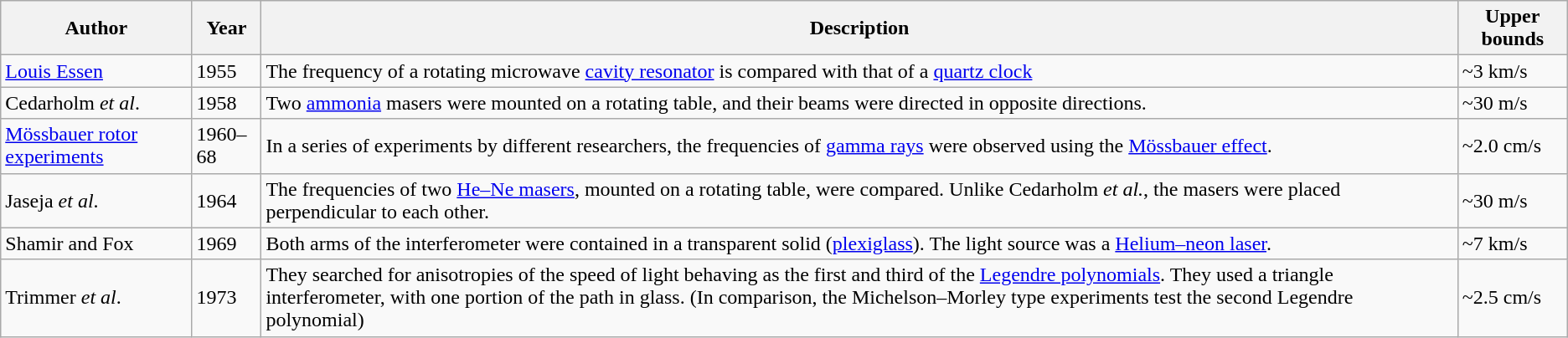<table class=wikitable>
<tr>
<th>Author</th>
<th>Year</th>
<th>Description</th>
<th>Upper bounds</th>
</tr>
<tr>
<td><a href='#'>Louis Essen</a></td>
<td>1955</td>
<td>The frequency of a rotating microwave <a href='#'>cavity resonator</a> is compared with that of a <a href='#'>quartz clock</a></td>
<td>~3 km/s</td>
</tr>
<tr>
<td>Cedarholm <em>et al</em>.</td>
<td>1958</td>
<td>Two <a href='#'>ammonia</a> masers were mounted on a rotating table, and their beams were directed in opposite directions.</td>
<td>~30 m/s</td>
</tr>
<tr>
<td><a href='#'>Mössbauer rotor experiments</a></td>
<td>1960–68</td>
<td>In a series of experiments by different researchers, the frequencies of <a href='#'>gamma rays</a> were observed using the <a href='#'>Mössbauer effect</a>.</td>
<td>~2.0 cm/s</td>
</tr>
<tr>
<td>Jaseja <em>et al</em>.</td>
<td>1964</td>
<td>The frequencies of two <a href='#'>He–Ne masers</a>, mounted on a rotating table, were compared. Unlike Cedarholm <em>et al.</em>, the masers were placed perpendicular to each other.</td>
<td>~30 m/s</td>
</tr>
<tr>
<td nowrap=nowrap>Shamir and Fox</td>
<td>1969</td>
<td>Both arms of the interferometer were contained in a transparent solid (<a href='#'>plexiglass</a>). The light source was a <a href='#'>Helium–neon laser</a>.</td>
<td>~7 km/s</td>
</tr>
<tr>
<td>Trimmer <em>et al</em>.</td>
<td>1973</td>
<td>They searched for anisotropies of the speed of light behaving as the first and third of the <a href='#'>Legendre polynomials</a>. They used a triangle interferometer, with one portion of the path in glass. (In comparison, the Michelson–Morley type experiments test the second Legendre polynomial)</td>
<td>~2.5 cm/s</td>
</tr>
</table>
